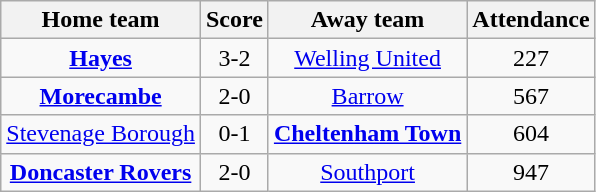<table class="wikitable" style="text-align: center">
<tr>
<th>Home team</th>
<th>Score</th>
<th>Away team</th>
<th>Attendance</th>
</tr>
<tr>
<td><strong><a href='#'>Hayes</a></strong></td>
<td>3-2</td>
<td><a href='#'>Welling United</a></td>
<td>227</td>
</tr>
<tr>
<td><strong><a href='#'>Morecambe</a></strong></td>
<td>2-0</td>
<td><a href='#'>Barrow</a></td>
<td>567</td>
</tr>
<tr>
<td><a href='#'>Stevenage Borough</a></td>
<td>0-1</td>
<td><strong><a href='#'>Cheltenham Town</a></strong></td>
<td>604</td>
</tr>
<tr>
<td><strong><a href='#'>Doncaster Rovers</a></strong></td>
<td>2-0</td>
<td><a href='#'>Southport</a></td>
<td>947</td>
</tr>
</table>
